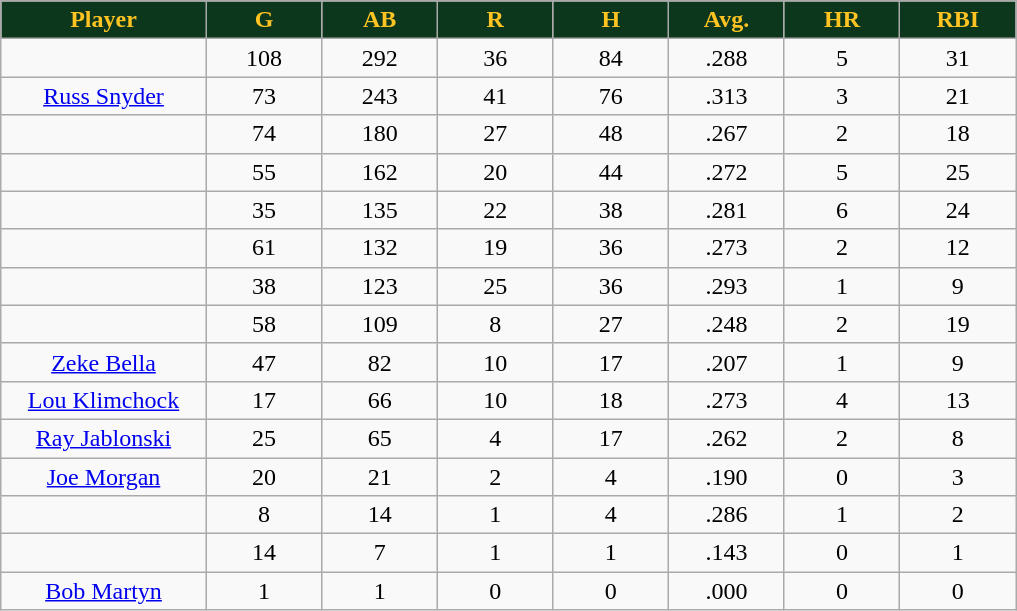<table class="wikitable sortable">
<tr>
<th style="background:#0C371D;color:#ffc322;" width="16%">Player</th>
<th style="background:#0C371D;color:#ffc322;" width="9%">G</th>
<th style="background:#0C371D;color:#ffc322;" width="9%">AB</th>
<th style="background:#0C371D;color:#ffc322;" width="9%">R</th>
<th style="background:#0C371D;color:#ffc322;" width="9%">H</th>
<th style="background:#0C371D;color:#ffc322;" width="9%">Avg.</th>
<th style="background:#0C371D;color:#ffc322;" width="9%">HR</th>
<th style="background:#0C371D;color:#ffc322;" width="9%">RBI</th>
</tr>
<tr align="center">
<td></td>
<td>108</td>
<td>292</td>
<td>36</td>
<td>84</td>
<td>.288</td>
<td>5</td>
<td>31</td>
</tr>
<tr align="center">
<td><a href='#'>Russ Snyder</a></td>
<td>73</td>
<td>243</td>
<td>41</td>
<td>76</td>
<td>.313</td>
<td>3</td>
<td>21</td>
</tr>
<tr align=center>
<td></td>
<td>74</td>
<td>180</td>
<td>27</td>
<td>48</td>
<td>.267</td>
<td>2</td>
<td>18</td>
</tr>
<tr align="center">
<td></td>
<td>55</td>
<td>162</td>
<td>20</td>
<td>44</td>
<td>.272</td>
<td>5</td>
<td>25</td>
</tr>
<tr align="center">
<td></td>
<td>35</td>
<td>135</td>
<td>22</td>
<td>38</td>
<td>.281</td>
<td>6</td>
<td>24</td>
</tr>
<tr align="center">
<td></td>
<td>61</td>
<td>132</td>
<td>19</td>
<td>36</td>
<td>.273</td>
<td>2</td>
<td>12</td>
</tr>
<tr align="center">
<td></td>
<td>38</td>
<td>123</td>
<td>25</td>
<td>36</td>
<td>.293</td>
<td>1</td>
<td>9</td>
</tr>
<tr align="center">
<td></td>
<td>58</td>
<td>109</td>
<td>8</td>
<td>27</td>
<td>.248</td>
<td>2</td>
<td>19</td>
</tr>
<tr align="center">
<td><a href='#'>Zeke Bella</a></td>
<td>47</td>
<td>82</td>
<td>10</td>
<td>17</td>
<td>.207</td>
<td>1</td>
<td>9</td>
</tr>
<tr align=center>
<td><a href='#'>Lou Klimchock</a></td>
<td>17</td>
<td>66</td>
<td>10</td>
<td>18</td>
<td>.273</td>
<td>4</td>
<td>13</td>
</tr>
<tr align=center>
<td><a href='#'>Ray Jablonski</a></td>
<td>25</td>
<td>65</td>
<td>4</td>
<td>17</td>
<td>.262</td>
<td>2</td>
<td>8</td>
</tr>
<tr align=center>
<td><a href='#'>Joe Morgan</a></td>
<td>20</td>
<td>21</td>
<td>2</td>
<td>4</td>
<td>.190</td>
<td>0</td>
<td>3</td>
</tr>
<tr align=center>
<td></td>
<td>8</td>
<td>14</td>
<td>1</td>
<td>4</td>
<td>.286</td>
<td>1</td>
<td>2</td>
</tr>
<tr align="center">
<td></td>
<td>14</td>
<td>7</td>
<td>1</td>
<td>1</td>
<td>.143</td>
<td>0</td>
<td>1</td>
</tr>
<tr align="center">
<td><a href='#'>Bob Martyn</a></td>
<td>1</td>
<td>1</td>
<td>0</td>
<td>0</td>
<td>.000</td>
<td>0</td>
<td>0</td>
</tr>
</table>
